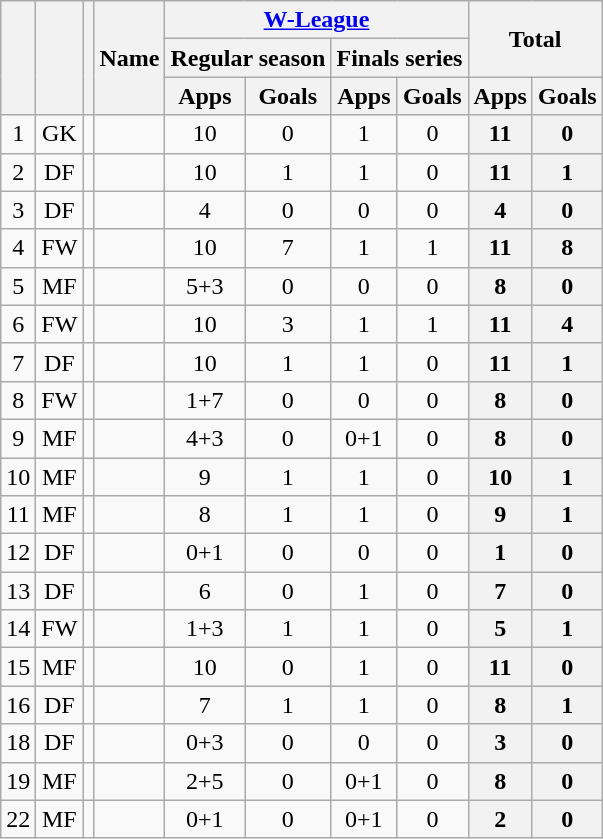<table class="wikitable sortable" style="text-align:center;">
<tr>
<th rowspan="3"></th>
<th rowspan="3"></th>
<th rowspan="3"></th>
<th rowspan="3">Name</th>
<th colspan="4"><a href='#'>W-League</a></th>
<th colspan="2" rowspan="2">Total</th>
</tr>
<tr>
<th colspan="2">Regular season</th>
<th colspan="2">Finals series</th>
</tr>
<tr>
<th>Apps</th>
<th>Goals</th>
<th>Apps</th>
<th>Goals</th>
<th>Apps</th>
<th>Goals</th>
</tr>
<tr>
<td>1</td>
<td>GK</td>
<td></td>
<td align="left"><br></td>
<td>10</td>
<td>0<br></td>
<td>1</td>
<td>0<br></td>
<th>11</th>
<th>0</th>
</tr>
<tr>
<td>2</td>
<td>DF</td>
<td></td>
<td align="left"><br></td>
<td>10</td>
<td>1<br></td>
<td>1</td>
<td>0<br></td>
<th>11</th>
<th>1</th>
</tr>
<tr>
<td>3</td>
<td>DF</td>
<td></td>
<td align="left"><br></td>
<td>4</td>
<td>0<br></td>
<td>0</td>
<td>0<br></td>
<th>4</th>
<th>0</th>
</tr>
<tr>
<td>4</td>
<td>FW</td>
<td></td>
<td align="left"><br></td>
<td>10</td>
<td>7<br></td>
<td>1</td>
<td>1<br></td>
<th>11</th>
<th>8</th>
</tr>
<tr>
<td>5</td>
<td>MF</td>
<td></td>
<td align="left"><br></td>
<td>5+3</td>
<td>0<br></td>
<td>0</td>
<td>0<br></td>
<th>8</th>
<th>0</th>
</tr>
<tr>
<td>6</td>
<td>FW</td>
<td></td>
<td align="left"><br></td>
<td>10</td>
<td>3<br></td>
<td>1</td>
<td>1<br></td>
<th>11</th>
<th>4</th>
</tr>
<tr>
<td>7</td>
<td>DF</td>
<td></td>
<td align="left"><br></td>
<td>10</td>
<td>1<br></td>
<td>1</td>
<td>0<br></td>
<th>11</th>
<th>1</th>
</tr>
<tr>
<td>8</td>
<td>FW</td>
<td></td>
<td align="left"><br></td>
<td>1+7</td>
<td>0<br></td>
<td>0</td>
<td>0<br></td>
<th>8</th>
<th>0</th>
</tr>
<tr>
<td>9</td>
<td>MF</td>
<td></td>
<td align="left"><br></td>
<td>4+3</td>
<td>0<br></td>
<td>0+1</td>
<td>0<br></td>
<th>8</th>
<th>0</th>
</tr>
<tr>
<td>10</td>
<td>MF</td>
<td></td>
<td align="left"><br></td>
<td>9</td>
<td>1<br></td>
<td>1</td>
<td>0<br></td>
<th>10</th>
<th>1</th>
</tr>
<tr>
<td>11</td>
<td>MF</td>
<td></td>
<td align="left"><br></td>
<td>8</td>
<td>1<br></td>
<td>1</td>
<td>0<br></td>
<th>9</th>
<th>1</th>
</tr>
<tr>
<td>12</td>
<td>DF</td>
<td></td>
<td align="left"><br></td>
<td>0+1</td>
<td>0<br></td>
<td>0</td>
<td>0<br></td>
<th>1</th>
<th>0</th>
</tr>
<tr>
<td>13</td>
<td>DF</td>
<td></td>
<td align="left"><br></td>
<td>6</td>
<td>0<br></td>
<td>1</td>
<td>0<br></td>
<th>7</th>
<th>0</th>
</tr>
<tr>
<td>14</td>
<td>FW</td>
<td></td>
<td align="left"><br></td>
<td>1+3</td>
<td>1<br></td>
<td>1</td>
<td>0<br></td>
<th>5</th>
<th>1</th>
</tr>
<tr>
<td>15</td>
<td>MF</td>
<td></td>
<td align="left"><br></td>
<td>10</td>
<td>0<br></td>
<td>1</td>
<td>0<br></td>
<th>11</th>
<th>0</th>
</tr>
<tr>
<td>16</td>
<td>DF</td>
<td></td>
<td align="left"><br></td>
<td>7</td>
<td>1<br></td>
<td>1</td>
<td>0<br></td>
<th>8</th>
<th>1</th>
</tr>
<tr>
<td>18</td>
<td>DF</td>
<td></td>
<td align="left"><br></td>
<td>0+3</td>
<td>0<br></td>
<td>0</td>
<td>0<br></td>
<th>3</th>
<th>0</th>
</tr>
<tr>
<td>19</td>
<td>MF</td>
<td></td>
<td align="left"><br></td>
<td>2+5</td>
<td>0<br></td>
<td>0+1</td>
<td>0<br></td>
<th>8</th>
<th>0</th>
</tr>
<tr>
<td>22</td>
<td>MF</td>
<td></td>
<td align="left"><br></td>
<td>0+1</td>
<td>0<br></td>
<td>0+1</td>
<td>0<br></td>
<th>2</th>
<th>0</th>
</tr>
</table>
